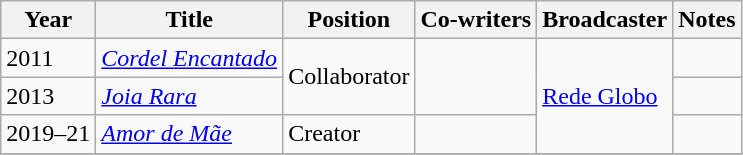<table class="wikitable">
<tr>
<th>Year</th>
<th>Title</th>
<th>Position</th>
<th>Co-writers</th>
<th>Broadcaster</th>
<th>Notes</th>
</tr>
<tr>
<td>2011</td>
<td><em><a href='#'>Cordel Encantado</a></em></td>
<td rowspan="2">Collaborator</td>
<td rowspan="2"><br></td>
<td rowspan="3"><a href='#'>Rede Globo</a></td>
<td></td>
</tr>
<tr>
<td>2013</td>
<td><em><a href='#'>Joia Rara</a></em></td>
<td></td>
</tr>
<tr>
<td>2019–21</td>
<td><em><a href='#'>Amor de Mãe</a></em></td>
<td>Creator</td>
<td></td>
<td></td>
</tr>
<tr>
</tr>
</table>
